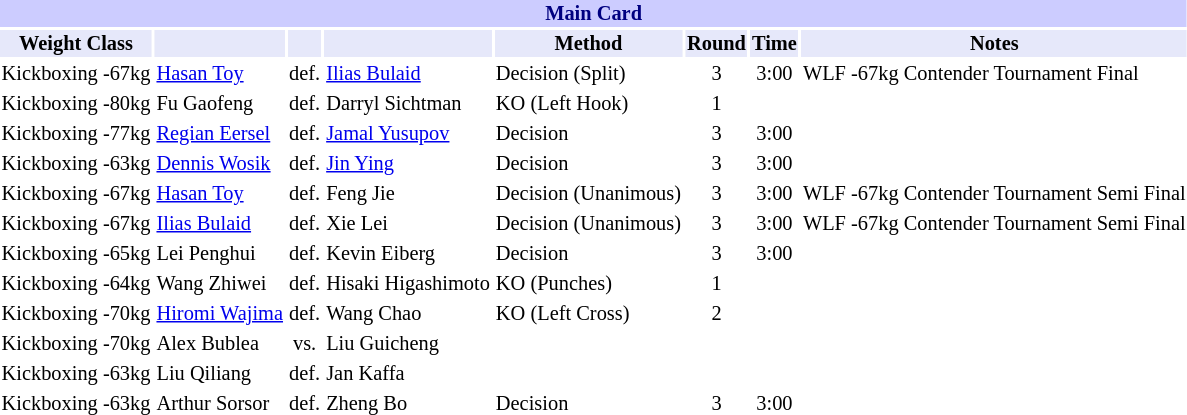<table class="toccolours" style="font-size: 85%;">
<tr>
<th colspan="8" style="background-color: #ccf; color: #000080; text-align: center;"><strong>Main Card</strong></th>
</tr>
<tr>
<th colspan="1" style="background-color: #E6E8FA; color: #000000; text-align: center;">Weight Class</th>
<th colspan="1" style="background-color: #E6E8FA; color: #000000; text-align: center;"></th>
<th colspan="1" style="background-color: #E6E8FA; color: #000000; text-align: center;"></th>
<th colspan="1" style="background-color: #E6E8FA; color: #000000; text-align: center;"></th>
<th colspan="1" style="background-color: #E6E8FA; color: #000000; text-align: center;">Method</th>
<th colspan="1" style="background-color: #E6E8FA; color: #000000; text-align: center;">Round</th>
<th colspan="1" style="background-color: #E6E8FA; color: #000000; text-align: center;">Time</th>
<th colspan="1" style="background-color: #E6E8FA; color: #000000; text-align: center;">Notes</th>
</tr>
<tr>
<td>Kickboxing -67kg</td>
<td> <a href='#'>Hasan Toy</a></td>
<td align=center>def.</td>
<td> <a href='#'>Ilias Bulaid</a></td>
<td>Decision (Split)</td>
<td align=center>3</td>
<td align=center>3:00</td>
<td>WLF -67kg Contender Tournament Final</td>
</tr>
<tr>
<td>Kickboxing -80kg</td>
<td> Fu Gaofeng</td>
<td align=center>def.</td>
<td> Darryl Sichtman</td>
<td>KO (Left Hook)</td>
<td align=center>1</td>
<td align=center></td>
<td></td>
</tr>
<tr>
<td>Kickboxing -77kg</td>
<td> <a href='#'>Regian Eersel</a></td>
<td align=center>def.</td>
<td> <a href='#'>Jamal Yusupov</a></td>
<td>Decision</td>
<td align=center>3</td>
<td align=center>3:00</td>
<td></td>
</tr>
<tr>
<td>Kickboxing -63kg</td>
<td> <a href='#'>Dennis Wosik</a></td>
<td align=center>def.</td>
<td> <a href='#'>Jin Ying</a></td>
<td>Decision</td>
<td align=center>3</td>
<td align=center>3:00</td>
<td></td>
</tr>
<tr>
<td>Kickboxing -67kg</td>
<td> <a href='#'>Hasan Toy</a></td>
<td align=center>def.</td>
<td> Feng Jie</td>
<td>Decision (Unanimous)</td>
<td align=center>3</td>
<td align=center>3:00</td>
<td>WLF -67kg Contender Tournament Semi Final</td>
</tr>
<tr>
<td>Kickboxing -67kg</td>
<td> <a href='#'>Ilias Bulaid</a></td>
<td align=center>def.</td>
<td> Xie Lei</td>
<td>Decision (Unanimous)</td>
<td align=center>3</td>
<td align=center>3:00</td>
<td>WLF -67kg Contender Tournament Semi Final</td>
</tr>
<tr>
<td>Kickboxing -65kg</td>
<td> Lei Penghui</td>
<td align=center>def.</td>
<td> Kevin Eiberg</td>
<td>Decision</td>
<td align=center>3</td>
<td align=center>3:00</td>
</tr>
<tr>
<td>Kickboxing -64kg</td>
<td> Wang Zhiwei</td>
<td align=center>def.</td>
<td> Hisaki Higashimoto</td>
<td>KO (Punches)</td>
<td align=center>1</td>
<td align=center></td>
</tr>
<tr>
<td>Kickboxing -70kg</td>
<td> <a href='#'>Hiromi Wajima</a></td>
<td align=center>def.</td>
<td> Wang Chao</td>
<td>KO (Left Cross)</td>
<td align=center>2</td>
<td align=center></td>
</tr>
<tr>
<td>Kickboxing -70kg</td>
<td> Alex Bublea</td>
<td align=center>vs.</td>
<td> Liu Guicheng</td>
<td></td>
<td align=center></td>
<td align=center></td>
</tr>
<tr>
<td>Kickboxing -63kg</td>
<td> Liu Qiliang</td>
<td align=center>def.</td>
<td> Jan Kaffa</td>
<td></td>
<td align=center></td>
<td align=center></td>
</tr>
<tr>
<td>Kickboxing -63kg</td>
<td> Arthur Sorsor</td>
<td align=center>def.</td>
<td> Zheng Bo</td>
<td>Decision</td>
<td align=center>3</td>
<td align=center>3:00</td>
</tr>
</table>
